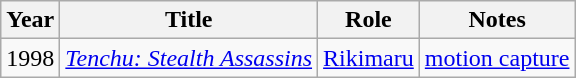<table class="wikitable">
<tr>
<th>Year</th>
<th>Title</th>
<th>Role</th>
<th>Notes</th>
</tr>
<tr>
<td>1998</td>
<td><em><a href='#'>Tenchu: Stealth Assassins</a></em></td>
<td><a href='#'>Rikimaru</a></td>
<td><a href='#'>motion capture</a></td>
</tr>
</table>
